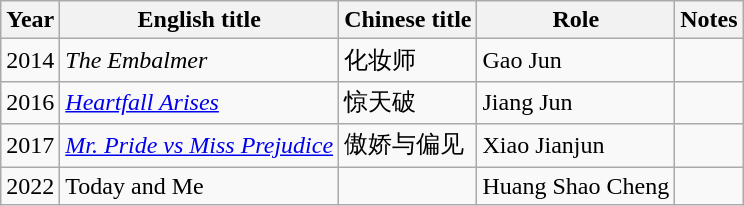<table class="wikitable sortable">
<tr>
<th>Year</th>
<th>English title</th>
<th>Chinese title</th>
<th>Role</th>
<th class="unsortable">Notes</th>
</tr>
<tr>
<td>2014</td>
<td><em>The Embalmer</em></td>
<td>化妆师</td>
<td>Gao Jun</td>
<td></td>
</tr>
<tr>
<td>2016</td>
<td><em><a href='#'>Heartfall Arises</a></em></td>
<td>惊天破</td>
<td>Jiang Jun</td>
<td></td>
</tr>
<tr>
<td>2017</td>
<td><em><a href='#'>Mr. Pride vs Miss Prejudice</a></em></td>
<td>傲娇与偏见</td>
<td>Xiao Jianjun</td>
<td></td>
</tr>
<tr>
<td>2022</td>
<td>Today and Me</td>
<td></td>
<td>Huang Shao Cheng</td>
<td></td>
</tr>
</table>
